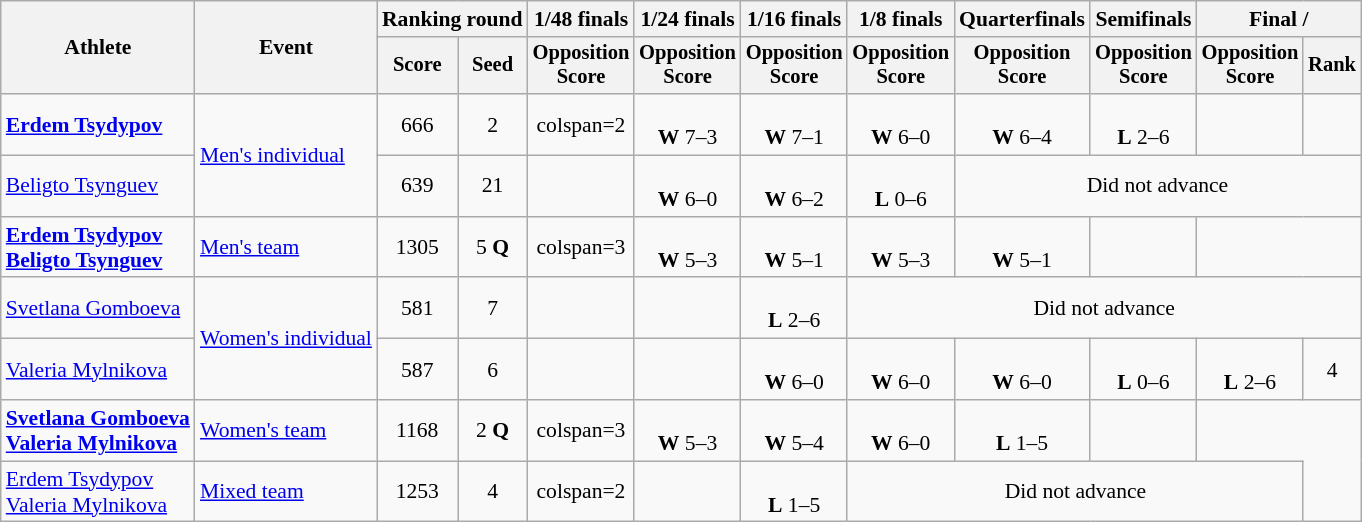<table class="wikitable" style="text-align:center; font-size:90%">
<tr>
<th rowspan=2>Athlete</th>
<th rowspan=2>Event</th>
<th colspan=2>Ranking round</th>
<th>1/48 finals</th>
<th>1/24 finals</th>
<th>1/16 finals</th>
<th>1/8 finals</th>
<th>Quarterfinals</th>
<th>Semifinals</th>
<th colspan=2>Final / </th>
</tr>
<tr style="font-size:95%">
<th>Score</th>
<th>Seed</th>
<th>Opposition<br>Score</th>
<th>Opposition<br>Score</th>
<th>Opposition<br>Score</th>
<th>Opposition<br>Score</th>
<th>Opposition<br>Score</th>
<th>Opposition<br>Score</th>
<th>Opposition<br>Score</th>
<th>Rank</th>
</tr>
<tr>
<td align=left><strong><a href='#'>Erdem Tsydypov</a></strong></td>
<td rowspan=2 align=left><a href='#'>Men's individual</a></td>
<td>666</td>
<td>2</td>
<td>colspan=2 </td>
<td><br><strong>W</strong> 7–3</td>
<td><br><strong>W</strong> 7–1</td>
<td><br><strong>W</strong> 6–0</td>
<td><br><strong>W</strong> 6–4</td>
<td><br><strong>L</strong> 2–6</td>
<td></td>
</tr>
<tr>
<td align=left><a href='#'>Beligto Tsynguev</a></td>
<td>639</td>
<td>21</td>
<td></td>
<td><br><strong>W</strong> 6–0</td>
<td><br><strong>W</strong> 6–2</td>
<td><br><strong>L</strong> 0–6</td>
<td colspan=4>Did not advance</td>
</tr>
<tr>
<td align=left><strong><a href='#'>Erdem Tsydypov</a><br><a href='#'>Beligto Tsynguev</a></strong></td>
<td align=left><a href='#'>Men's team</a></td>
<td>1305</td>
<td>5 <strong>Q</strong></td>
<td>colspan=3 </td>
<td><br><strong>W</strong> 5–3</td>
<td><br><strong>W</strong> 5–1</td>
<td><br><strong>W</strong> 5–3</td>
<td><br><strong>W</strong> 5–1</td>
<td></td>
</tr>
<tr>
<td align=left><a href='#'>Svetlana Gomboeva</a></td>
<td rowspan=2 align=left><a href='#'>Women's individual</a></td>
<td>581</td>
<td>7</td>
<td></td>
<td></td>
<td><br><strong>L</strong> 2–6</td>
<td colspan=5>Did not advance</td>
</tr>
<tr>
<td align=left><a href='#'>Valeria Mylnikova</a></td>
<td>587</td>
<td>6</td>
<td></td>
<td></td>
<td><br><strong>W</strong> 6–0</td>
<td><br><strong>W</strong> 6–0</td>
<td><br><strong>W</strong> 6–0</td>
<td><br><strong>L</strong> 0–6</td>
<td><br><strong>L</strong> 2–6</td>
<td>4</td>
</tr>
<tr>
<td align=left><strong><a href='#'>Svetlana Gomboeva</a><br><a href='#'>Valeria Mylnikova</a></strong></td>
<td align=left><a href='#'>Women's team</a></td>
<td>1168</td>
<td>2 <strong>Q</strong></td>
<td>colspan=3 </td>
<td><br><strong>W</strong> 5–3</td>
<td><br><strong>W</strong> 5–4</td>
<td><br><strong>W</strong> 6–0</td>
<td><br><strong>L</strong> 1–5</td>
<td></td>
</tr>
<tr>
<td align=left><a href='#'>Erdem Tsydypov</a><br><a href='#'>Valeria Mylnikova</a></td>
<td align=left><a href='#'>Mixed team</a></td>
<td>1253</td>
<td>4</td>
<td>colspan=2 </td>
<td></td>
<td><br><strong>L</strong> 1–5</td>
<td colspan=4>Did not advance</td>
</tr>
</table>
